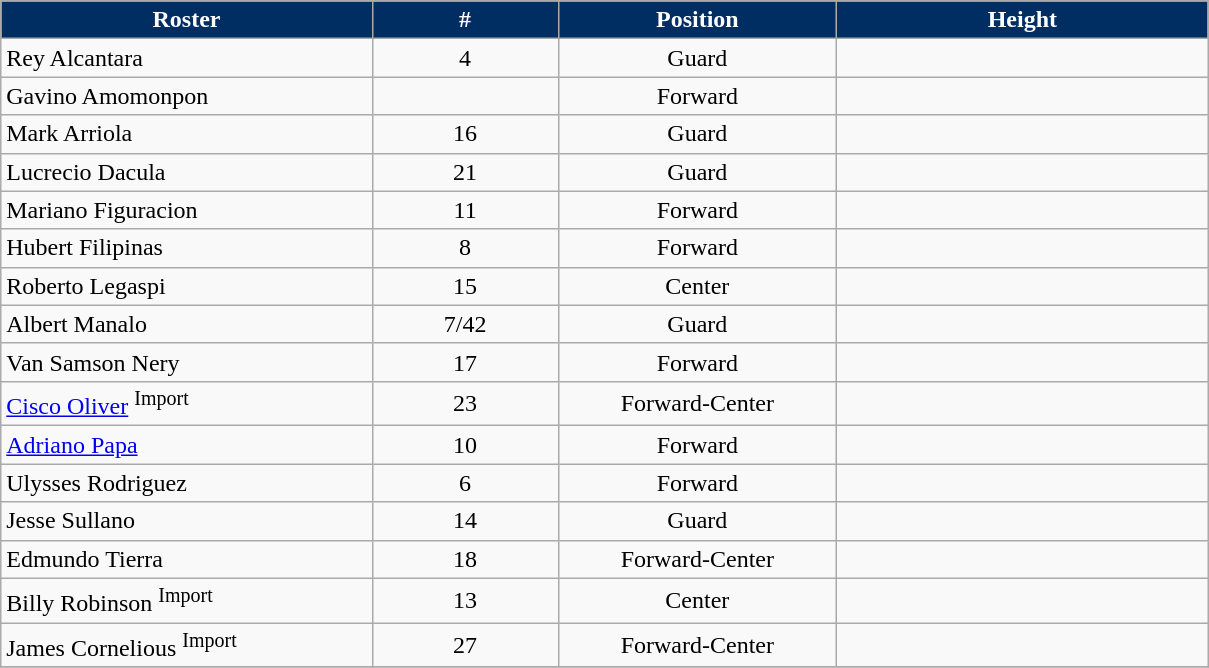<table class="wikitable" border="1">
<tr>
<th style="background:#002D62; color:#FFFFFF" width="20%">Roster</th>
<th style="background:#002D62; color:#FFFFFF" width="10%">#</th>
<th style="background:#002D62; color:#FFFFFF" width="15%">Position</th>
<th style="background:#002D62; color:#FFFFFF" width="20%">Height</th>
</tr>
<tr>
<td>Rey Alcantara</td>
<td align=center>4</td>
<td align=center>Guard</td>
<td align=center></td>
</tr>
<tr>
<td>Gavino Amomonpon</td>
<td align=center></td>
<td align=center>Forward</td>
<td align=center></td>
</tr>
<tr>
<td>Mark Arriola</td>
<td align=center>16</td>
<td align=center>Guard</td>
<td align=center></td>
</tr>
<tr>
<td>Lucrecio Dacula</td>
<td align=center>21</td>
<td align=center>Guard</td>
<td align=center></td>
</tr>
<tr>
<td>Mariano Figuracion</td>
<td align=center>11</td>
<td align=center>Forward</td>
<td align=center></td>
</tr>
<tr>
<td>Hubert Filipinas</td>
<td align=center>8</td>
<td align=center>Forward</td>
<td align=center></td>
</tr>
<tr>
<td>Roberto Legaspi</td>
<td align=center>15</td>
<td align=center>Center</td>
<td align=center><br></td>
</tr>
<tr>
<td>Albert Manalo</td>
<td align=center>7/42</td>
<td align=center>Guard</td>
<td align=center></td>
</tr>
<tr>
<td>Van Samson Nery</td>
<td align=center>17</td>
<td align=center>Forward</td>
<td align=center></td>
</tr>
<tr>
<td><a href='#'>Cisco Oliver</a> <sup>Import</sup></td>
<td align=center>23</td>
<td align=center>Forward-Center</td>
<td align=center></td>
</tr>
<tr>
<td><a href='#'>Adriano Papa</a></td>
<td align=center>10</td>
<td align=center>Forward</td>
<td align=center></td>
</tr>
<tr>
<td>Ulysses Rodriguez</td>
<td align=center>6</td>
<td align=center>Forward</td>
<td align=center></td>
</tr>
<tr>
<td>Jesse Sullano</td>
<td align=center>14</td>
<td align=center>Guard</td>
<td align=center></td>
</tr>
<tr>
<td>Edmundo Tierra</td>
<td align=center>18</td>
<td align=center>Forward-Center</td>
<td align=center><br></td>
</tr>
<tr>
<td>Billy Robinson <sup>Import</sup></td>
<td align=center>13</td>
<td align=center>Center</td>
<td align=center></td>
</tr>
<tr>
<td>James Cornelious <sup>Import</sup></td>
<td align=center>27</td>
<td align=center>Forward-Center</td>
<td align=center></td>
</tr>
<tr>
</tr>
</table>
